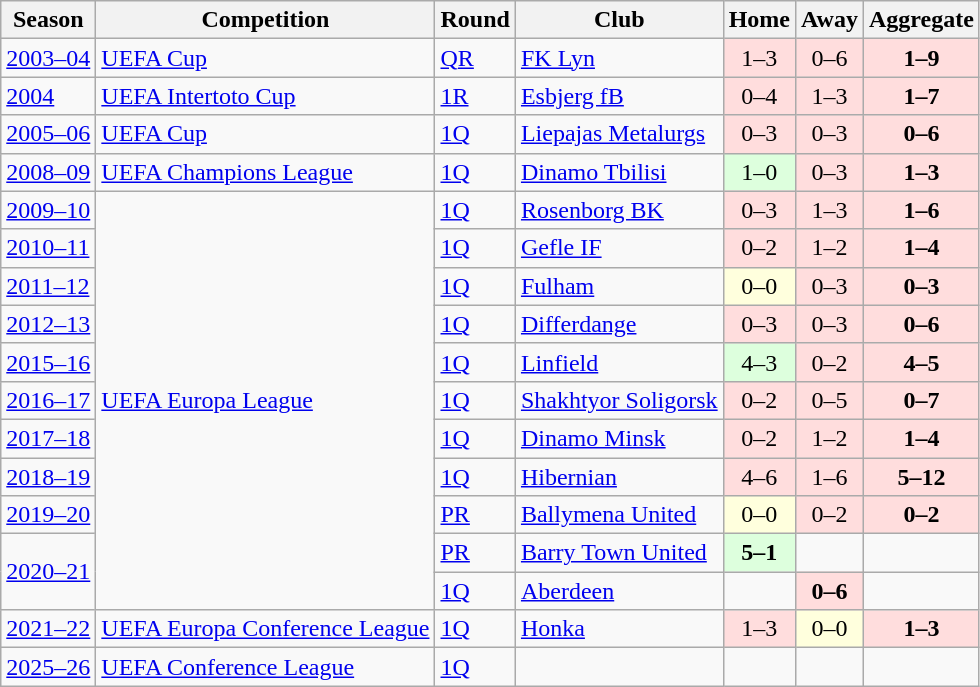<table class="wikitable">
<tr>
<th>Season</th>
<th>Competition</th>
<th>Round</th>
<th>Club</th>
<th>Home</th>
<th>Away</th>
<th>Aggregate</th>
</tr>
<tr>
<td><a href='#'>2003–04</a></td>
<td><a href='#'>UEFA Cup</a></td>
<td><a href='#'>QR</a></td>
<td> <a href='#'>FK Lyn</a></td>
<td bgcolor="#ffdddd" style="text-align:center;">1–3</td>
<td bgcolor="#ffdddd" style="text-align:center;">0–6</td>
<td bgcolor="#ffdddd" style="text-align:center;"><strong>1–9</strong></td>
</tr>
<tr>
<td><a href='#'>2004</a></td>
<td><a href='#'>UEFA Intertoto Cup</a></td>
<td><a href='#'>1R</a></td>
<td> <a href='#'>Esbjerg fB</a></td>
<td bgcolor="#ffdddd" style="text-align:center;">0–4</td>
<td bgcolor="#ffdddd" style="text-align:center;">1–3</td>
<td bgcolor="#ffdddd" style="text-align:center;"><strong>1–7</strong></td>
</tr>
<tr>
<td><a href='#'>2005–06</a></td>
<td><a href='#'>UEFA Cup</a></td>
<td><a href='#'>1Q</a></td>
<td> <a href='#'>Liepajas Metalurgs</a></td>
<td bgcolor="#ffdddd" style="text-align:center;">0–3</td>
<td bgcolor="#ffdddd" style="text-align:center;">0–3</td>
<td bgcolor="#ffdddd" style="text-align:center;"><strong>0–6</strong></td>
</tr>
<tr>
<td><a href='#'>2008–09</a></td>
<td><a href='#'>UEFA Champions League</a></td>
<td><a href='#'>1Q</a></td>
<td> <a href='#'>Dinamo Tbilisi</a></td>
<td bgcolor="#ddffdd" style="text-align:center;">1–0</td>
<td bgcolor="#ffdddd" style="text-align:center;">0–3</td>
<td bgcolor="#ffdddd" style="text-align:center;"><strong>1–3</strong></td>
</tr>
<tr>
<td><a href='#'>2009–10</a></td>
<td rowspan=11><a href='#'>UEFA Europa League</a></td>
<td><a href='#'>1Q</a></td>
<td> <a href='#'>Rosenborg BK</a></td>
<td bgcolor="#ffdddd" style="text-align:center;">0–3</td>
<td bgcolor="#ffdddd" style="text-align:center;">1–3</td>
<td bgcolor="#ffdddd" style="text-align:center;"><strong>1–6</strong></td>
</tr>
<tr>
<td><a href='#'>2010–11</a></td>
<td><a href='#'>1Q</a></td>
<td> <a href='#'>Gefle IF</a></td>
<td bgcolor="#ffdddd" style="text-align:center;">0–2</td>
<td bgcolor="#ffdddd" style="text-align:center;">1–2</td>
<td bgcolor="#ffdddd" style="text-align:center;"><strong>1–4</strong></td>
</tr>
<tr>
<td><a href='#'>2011–12</a></td>
<td><a href='#'>1Q</a></td>
<td> <a href='#'>Fulham</a></td>
<td bgcolor="#ffffdd" style="text-align:center;">0–0</td>
<td bgcolor="#ffdddd" style="text-align:center;">0–3</td>
<td bgcolor="#ffdddd" style="text-align:center;"><strong>0–3</strong></td>
</tr>
<tr>
<td><a href='#'>2012–13</a></td>
<td><a href='#'>1Q</a></td>
<td> <a href='#'>Differdange</a></td>
<td bgcolor="#ffdddd" style="text-align:center;">0–3</td>
<td bgcolor="#ffdddd" style="text-align:center;">0–3</td>
<td bgcolor="#ffdddd" style="text-align:center;"><strong>0–6</strong></td>
</tr>
<tr>
<td><a href='#'>2015–16</a></td>
<td><a href='#'>1Q</a></td>
<td> <a href='#'>Linfield</a></td>
<td bgcolor="#ddffdd" style="text-align:center;">4–3</td>
<td bgcolor="#ffdddd" style="text-align:center;">0–2</td>
<td bgcolor="#ffdddd" style="text-align:center;"><strong>4–5</strong></td>
</tr>
<tr>
<td><a href='#'>2016–17</a></td>
<td><a href='#'>1Q</a></td>
<td> <a href='#'>Shakhtyor Soligorsk</a></td>
<td bgcolor="#ffdddd" style="text-align:center;">0–2</td>
<td bgcolor="#ffdddd" style="text-align:center;">0–5</td>
<td bgcolor="#ffdddd" style="text-align:center;"><strong>0–7</strong></td>
</tr>
<tr>
<td><a href='#'>2017–18</a></td>
<td><a href='#'>1Q</a></td>
<td> <a href='#'>Dinamo Minsk</a></td>
<td bgcolor="#ffdddd" style="text-align:center;">0–2</td>
<td bgcolor="#ffdddd" style="text-align:center;">1–2</td>
<td bgcolor="#ffdddd" style="text-align:center;"><strong>1–4</strong></td>
</tr>
<tr>
<td><a href='#'>2018–19</a></td>
<td><a href='#'>1Q</a></td>
<td> <a href='#'>Hibernian</a></td>
<td bgcolor="#ffdddd" style="text-align:center;">4–6</td>
<td bgcolor="#ffdddd" style="text-align:center;">1–6</td>
<td bgcolor="#ffdddd" style="text-align:center;"><strong>5–12</strong></td>
</tr>
<tr>
<td><a href='#'>2019–20</a></td>
<td><a href='#'>PR</a></td>
<td> <a href='#'>Ballymena United</a></td>
<td bgcolor="#ffffdd" style="text-align:center;">0–0</td>
<td bgcolor="#ffdddd" style="text-align:center;">0–2</td>
<td bgcolor="#ffdddd" style="text-align:center;"><strong>0–2</strong></td>
</tr>
<tr>
<td rowspan=2><a href='#'>2020–21</a></td>
<td><a href='#'>PR</a></td>
<td> <a href='#'>Barry Town United</a></td>
<td bgcolor="#ddffdd" style="text-align:center;"><strong>5–1</strong></td>
<td></td>
<td></td>
</tr>
<tr>
<td><a href='#'>1Q</a></td>
<td> <a href='#'>Aberdeen</a></td>
<td></td>
<td bgcolor="#ffdddd" style="text-align:center;"><strong>0–6</strong></td>
<td></td>
</tr>
<tr>
<td><a href='#'>2021–22</a></td>
<td><a href='#'>UEFA Europa Conference League</a></td>
<td><a href='#'>1Q</a></td>
<td> <a href='#'>Honka</a></td>
<td bgcolor="#ffdddd" style="text-align:center;">1–3</td>
<td bgcolor="#ffffdd" style="text-align:center;">0–0</td>
<td bgcolor="#ffdddd" style="text-align:center;"><strong>1–3</strong></td>
</tr>
<tr>
<td><a href='#'>2025–26</a></td>
<td><a href='#'>UEFA Conference League</a></td>
<td><a href='#'>1Q</a></td>
<td></td>
<td style="text-align:center;"></td>
<td style="text-align:center;"></td>
<td style="text-align:center;"></td>
</tr>
</table>
